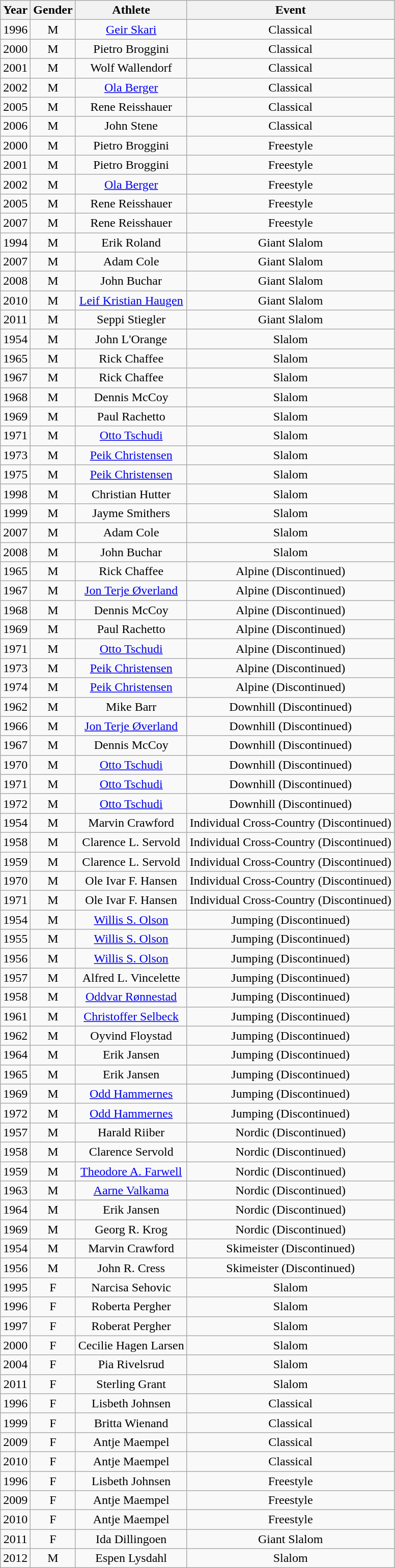<table class="wikitable sortable" style="text-align:center">
<tr>
<th>Year</th>
<th>Gender</th>
<th>Athlete</th>
<th>Event</th>
</tr>
<tr>
<td>1996</td>
<td>M</td>
<td><a href='#'>Geir Skari</a></td>
<td>Classical</td>
</tr>
<tr>
<td>2000</td>
<td>M</td>
<td>Pietro Broggini</td>
<td>Classical</td>
</tr>
<tr>
<td>2001</td>
<td>M</td>
<td>Wolf Wallendorf</td>
<td>Classical</td>
</tr>
<tr>
<td>2002</td>
<td>M</td>
<td><a href='#'>Ola Berger</a></td>
<td>Classical</td>
</tr>
<tr>
<td>2005</td>
<td>M</td>
<td>Rene Reisshauer</td>
<td>Classical</td>
</tr>
<tr>
<td>2006</td>
<td>M</td>
<td>John Stene</td>
<td>Classical</td>
</tr>
<tr>
<td>2000</td>
<td>M</td>
<td>Pietro Broggini</td>
<td>Freestyle</td>
</tr>
<tr>
<td>2001</td>
<td>M</td>
<td>Pietro Broggini</td>
<td>Freestyle</td>
</tr>
<tr>
<td>2002</td>
<td>M</td>
<td><a href='#'>Ola Berger</a></td>
<td>Freestyle</td>
</tr>
<tr>
<td>2005</td>
<td>M</td>
<td>Rene Reisshauer</td>
<td>Freestyle</td>
</tr>
<tr>
<td>2007</td>
<td>M</td>
<td>Rene Reisshauer</td>
<td>Freestyle</td>
</tr>
<tr>
<td>1994</td>
<td>M</td>
<td>Erik Roland</td>
<td>Giant Slalom</td>
</tr>
<tr>
<td>2007</td>
<td>M</td>
<td>Adam Cole</td>
<td>Giant Slalom</td>
</tr>
<tr>
<td>2008</td>
<td>M</td>
<td>John Buchar</td>
<td>Giant Slalom</td>
</tr>
<tr>
<td>2010</td>
<td>M</td>
<td><a href='#'>Leif Kristian Haugen</a></td>
<td>Giant Slalom</td>
</tr>
<tr>
<td>2011</td>
<td>M</td>
<td>Seppi Stiegler</td>
<td>Giant Slalom</td>
</tr>
<tr>
<td>1954</td>
<td>M</td>
<td>John L'Orange</td>
<td>Slalom</td>
</tr>
<tr>
<td>1965</td>
<td>M</td>
<td>Rick Chaffee</td>
<td>Slalom</td>
</tr>
<tr>
<td>1967</td>
<td>M</td>
<td>Rick Chaffee</td>
<td>Slalom</td>
</tr>
<tr>
<td>1968</td>
<td>M</td>
<td>Dennis McCoy</td>
<td>Slalom</td>
</tr>
<tr>
<td>1969</td>
<td>M</td>
<td>Paul Rachetto</td>
<td>Slalom</td>
</tr>
<tr>
<td>1971</td>
<td>M</td>
<td><a href='#'>Otto Tschudi</a></td>
<td>Slalom</td>
</tr>
<tr>
<td>1973</td>
<td>M</td>
<td><a href='#'>Peik Christensen</a></td>
<td>Slalom</td>
</tr>
<tr>
<td>1975</td>
<td>M</td>
<td><a href='#'>Peik Christensen</a></td>
<td>Slalom</td>
</tr>
<tr>
<td>1998</td>
<td>M</td>
<td>Christian Hutter</td>
<td>Slalom</td>
</tr>
<tr>
<td>1999</td>
<td>M</td>
<td>Jayme Smithers</td>
<td>Slalom</td>
</tr>
<tr>
<td>2007</td>
<td>M</td>
<td>Adam Cole</td>
<td>Slalom</td>
</tr>
<tr>
<td>2008</td>
<td>M</td>
<td>John Buchar</td>
<td>Slalom</td>
</tr>
<tr>
<td>1965</td>
<td>M</td>
<td>Rick Chaffee</td>
<td>Alpine (Discontinued)</td>
</tr>
<tr>
<td>1967</td>
<td>M</td>
<td><a href='#'>Jon Terje Øverland</a></td>
<td>Alpine (Discontinued)</td>
</tr>
<tr>
<td>1968</td>
<td>M</td>
<td>Dennis McCoy</td>
<td>Alpine (Discontinued)</td>
</tr>
<tr>
<td>1969</td>
<td>M</td>
<td>Paul Rachetto</td>
<td>Alpine (Discontinued)</td>
</tr>
<tr>
<td>1971</td>
<td>M</td>
<td><a href='#'>Otto Tschudi</a></td>
<td>Alpine (Discontinued)</td>
</tr>
<tr>
<td>1973</td>
<td>M</td>
<td><a href='#'>Peik Christensen</a></td>
<td>Alpine (Discontinued)</td>
</tr>
<tr>
<td>1974</td>
<td>M</td>
<td><a href='#'>Peik Christensen</a></td>
<td>Alpine (Discontinued)</td>
</tr>
<tr>
<td>1962</td>
<td>M</td>
<td>Mike Barr</td>
<td>Downhill (Discontinued)</td>
</tr>
<tr>
<td>1966</td>
<td>M</td>
<td><a href='#'>Jon Terje Øverland</a></td>
<td>Downhill (Discontinued)</td>
</tr>
<tr>
<td>1967</td>
<td>M</td>
<td>Dennis McCoy</td>
<td>Downhill (Discontinued)</td>
</tr>
<tr>
<td>1970</td>
<td>M</td>
<td><a href='#'>Otto Tschudi</a></td>
<td>Downhill (Discontinued)</td>
</tr>
<tr>
<td>1971</td>
<td>M</td>
<td><a href='#'>Otto Tschudi</a></td>
<td>Downhill (Discontinued)</td>
</tr>
<tr>
<td>1972</td>
<td>M</td>
<td><a href='#'>Otto Tschudi</a></td>
<td>Downhill (Discontinued)</td>
</tr>
<tr>
<td>1954</td>
<td>M</td>
<td>Marvin Crawford</td>
<td>Individual Cross-Country (Discontinued)</td>
</tr>
<tr>
<td>1958</td>
<td>M</td>
<td>Clarence L. Servold</td>
<td>Individual Cross-Country (Discontinued)</td>
</tr>
<tr>
<td>1959</td>
<td>M</td>
<td>Clarence L. Servold</td>
<td>Individual Cross-Country (Discontinued)</td>
</tr>
<tr>
<td>1970</td>
<td>M</td>
<td>Ole Ivar F. Hansen</td>
<td>Individual Cross-Country (Discontinued)</td>
</tr>
<tr>
<td>1971</td>
<td>M</td>
<td>Ole Ivar F. Hansen</td>
<td>Individual Cross-Country (Discontinued)</td>
</tr>
<tr>
<td>1954</td>
<td>M</td>
<td><a href='#'>Willis S. Olson</a></td>
<td>Jumping (Discontinued)</td>
</tr>
<tr>
<td>1955</td>
<td>M</td>
<td><a href='#'>Willis S. Olson</a></td>
<td>Jumping (Discontinued)</td>
</tr>
<tr>
<td>1956</td>
<td>M</td>
<td><a href='#'>Willis S. Olson</a></td>
<td>Jumping (Discontinued)</td>
</tr>
<tr>
<td>1957</td>
<td>M</td>
<td>Alfred L. Vincelette</td>
<td>Jumping (Discontinued)</td>
</tr>
<tr>
<td>1958</td>
<td>M</td>
<td><a href='#'>Oddvar Rønnestad</a></td>
<td>Jumping (Discontinued)</td>
</tr>
<tr>
<td>1961</td>
<td>M</td>
<td><a href='#'>Christoffer Selbeck</a></td>
<td>Jumping (Discontinued)</td>
</tr>
<tr>
<td>1962</td>
<td>M</td>
<td>Oyvind Floystad</td>
<td>Jumping (Discontinued)</td>
</tr>
<tr>
<td>1964</td>
<td>M</td>
<td>Erik Jansen</td>
<td>Jumping (Discontinued)</td>
</tr>
<tr>
<td>1965</td>
<td>M</td>
<td>Erik Jansen</td>
<td>Jumping (Discontinued)</td>
</tr>
<tr>
<td>1969</td>
<td>M</td>
<td><a href='#'>Odd Hammernes</a></td>
<td>Jumping (Discontinued)</td>
</tr>
<tr>
<td>1972</td>
<td>M</td>
<td><a href='#'>Odd Hammernes</a></td>
<td>Jumping (Discontinued)</td>
</tr>
<tr>
<td>1957</td>
<td>M</td>
<td>Harald Riiber</td>
<td>Nordic (Discontinued)</td>
</tr>
<tr>
<td>1958</td>
<td>M</td>
<td>Clarence Servold</td>
<td>Nordic (Discontinued)</td>
</tr>
<tr>
<td>1959</td>
<td>M</td>
<td><a href='#'>Theodore A. Farwell</a></td>
<td>Nordic (Discontinued)</td>
</tr>
<tr>
<td>1963</td>
<td>M</td>
<td><a href='#'>Aarne Valkama</a></td>
<td>Nordic (Discontinued)</td>
</tr>
<tr>
<td>1964</td>
<td>M</td>
<td>Erik Jansen</td>
<td>Nordic (Discontinued)</td>
</tr>
<tr>
<td>1969</td>
<td>M</td>
<td>Georg R. Krog</td>
<td>Nordic (Discontinued)</td>
</tr>
<tr>
<td>1954</td>
<td>M</td>
<td>Marvin Crawford</td>
<td>Skimeister (Discontinued)</td>
</tr>
<tr>
<td>1956</td>
<td>M</td>
<td>John R. Cress</td>
<td>Skimeister (Discontinued)</td>
</tr>
<tr>
<td>1995</td>
<td>F</td>
<td>Narcisa Sehovic</td>
<td>Slalom</td>
</tr>
<tr>
<td>1996</td>
<td>F</td>
<td>Roberta Pergher</td>
<td>Slalom</td>
</tr>
<tr>
<td>1997</td>
<td>F</td>
<td>Roberat Pergher</td>
<td>Slalom</td>
</tr>
<tr>
<td>2000</td>
<td>F</td>
<td>Cecilie Hagen Larsen</td>
<td>Slalom</td>
</tr>
<tr>
<td>2004</td>
<td>F</td>
<td>Pia Rivelsrud</td>
<td>Slalom</td>
</tr>
<tr>
<td>2011</td>
<td>F</td>
<td>Sterling Grant</td>
<td>Slalom</td>
</tr>
<tr>
<td>1996</td>
<td>F</td>
<td>Lisbeth Johnsen</td>
<td>Classical</td>
</tr>
<tr>
<td>1999</td>
<td>F</td>
<td>Britta Wienand</td>
<td>Classical</td>
</tr>
<tr>
<td>2009</td>
<td>F</td>
<td>Antje Maempel</td>
<td>Classical</td>
</tr>
<tr>
<td>2010</td>
<td>F</td>
<td>Antje Maempel</td>
<td>Classical</td>
</tr>
<tr>
<td>1996</td>
<td>F</td>
<td>Lisbeth Johnsen</td>
<td>Freestyle</td>
</tr>
<tr>
<td>2009</td>
<td>F</td>
<td>Antje Maempel</td>
<td>Freestyle</td>
</tr>
<tr>
<td>2010</td>
<td>F</td>
<td>Antje Maempel</td>
<td>Freestyle</td>
</tr>
<tr>
<td>2011</td>
<td>F</td>
<td>Ida Dillingoen</td>
<td>Giant Slalom</td>
</tr>
<tr>
<td>2012</td>
<td>M</td>
<td>Espen Lysdahl</td>
<td>Slalom</td>
</tr>
</table>
